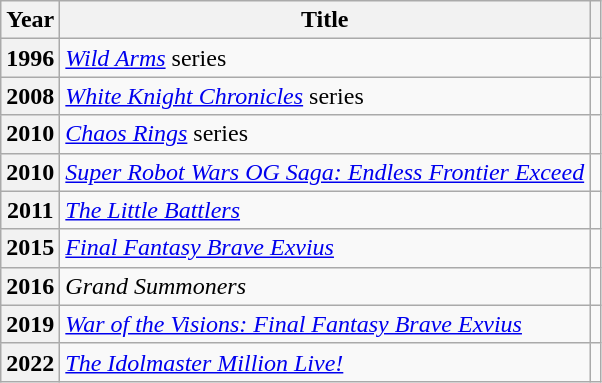<table class="wikitable sortable">
<tr>
<th>Year</th>
<th>Title</th>
<th class="unsortable"></th>
</tr>
<tr>
<th>1996</th>
<td><em><a href='#'>Wild Arms</a></em> series</td>
<td></td>
</tr>
<tr>
<th>2008</th>
<td><em><a href='#'>White Knight Chronicles</a></em> series</td>
<td></td>
</tr>
<tr>
<th>2010</th>
<td><em><a href='#'>Chaos Rings</a></em> series</td>
<td></td>
</tr>
<tr>
<th>2010</th>
<td><em><a href='#'>Super Robot Wars OG Saga: Endless Frontier Exceed</a></em></td>
<td></td>
</tr>
<tr>
<th>2011</th>
<td><em><a href='#'>The Little Battlers</a></em></td>
<td></td>
</tr>
<tr>
<th>2015</th>
<td><em><a href='#'>Final Fantasy Brave Exvius</a></em></td>
<td></td>
</tr>
<tr>
<th>2016</th>
<td><em>Grand Summoners</em></td>
<td></td>
</tr>
<tr>
<th>2019</th>
<td><em><a href='#'>War of the Visions: Final Fantasy Brave Exvius</a></em></td>
<td></td>
</tr>
<tr>
<th>2022</th>
<td><em><a href='#'>The Idolmaster Million Live!</a></em></td>
<td></td>
</tr>
</table>
